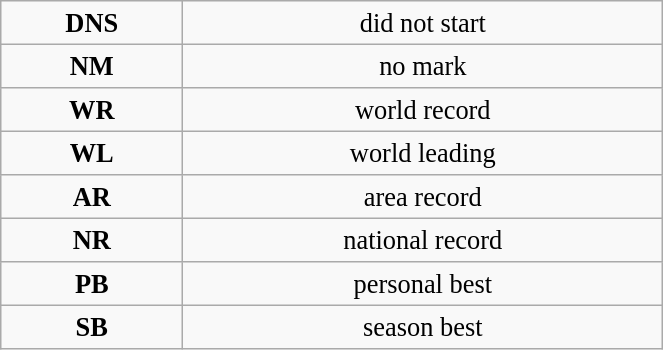<table class="wikitable" style=" text-align:center; font-size:110%;" width="35%">
<tr>
<td><strong>DNS</strong></td>
<td>did not start</td>
</tr>
<tr>
<td><strong>NM</strong></td>
<td>no mark</td>
</tr>
<tr>
<td><strong>WR</strong></td>
<td>world record</td>
</tr>
<tr>
<td><strong>WL</strong></td>
<td>world leading</td>
</tr>
<tr>
<td><strong>AR</strong></td>
<td>area record</td>
</tr>
<tr>
<td><strong>NR</strong></td>
<td>national record</td>
</tr>
<tr>
<td><strong>PB</strong></td>
<td>personal best</td>
</tr>
<tr>
<td><strong>SB</strong></td>
<td>season best</td>
</tr>
</table>
